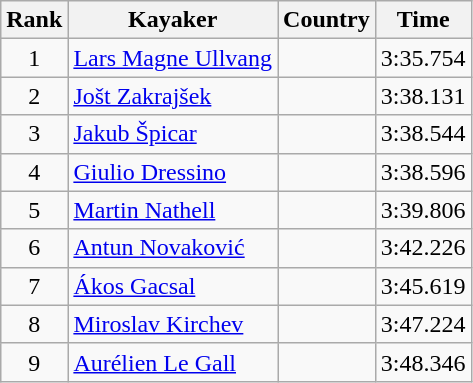<table class="wikitable" style="text-align:center">
<tr>
<th>Rank</th>
<th>Kayaker</th>
<th>Country</th>
<th>Time</th>
</tr>
<tr>
<td>1</td>
<td align=left><a href='#'>Lars Magne Ullvang</a></td>
<td align=left></td>
<td>3:35.754</td>
</tr>
<tr>
<td>2</td>
<td align=left><a href='#'>Jošt Zakrajšek</a></td>
<td align=left></td>
<td>3:38.131</td>
</tr>
<tr>
<td>3</td>
<td align=left><a href='#'>Jakub Špicar</a></td>
<td align=left></td>
<td>3:38.544</td>
</tr>
<tr>
<td>4</td>
<td align=left><a href='#'>Giulio Dressino</a></td>
<td align=left></td>
<td>3:38.596</td>
</tr>
<tr>
<td>5</td>
<td align=left><a href='#'>Martin Nathell</a></td>
<td align=left></td>
<td>3:39.806</td>
</tr>
<tr>
<td>6</td>
<td align=left><a href='#'>Antun Novaković</a></td>
<td align=left></td>
<td>3:42.226</td>
</tr>
<tr>
<td>7</td>
<td align=left><a href='#'>Ákos Gacsal</a></td>
<td align=left></td>
<td>3:45.619</td>
</tr>
<tr>
<td>8</td>
<td align=left><a href='#'>Miroslav Kirchev</a></td>
<td align=left></td>
<td>3:47.224</td>
</tr>
<tr>
<td>9</td>
<td align=left><a href='#'>Aurélien Le Gall</a></td>
<td align=left></td>
<td>3:48.346</td>
</tr>
</table>
